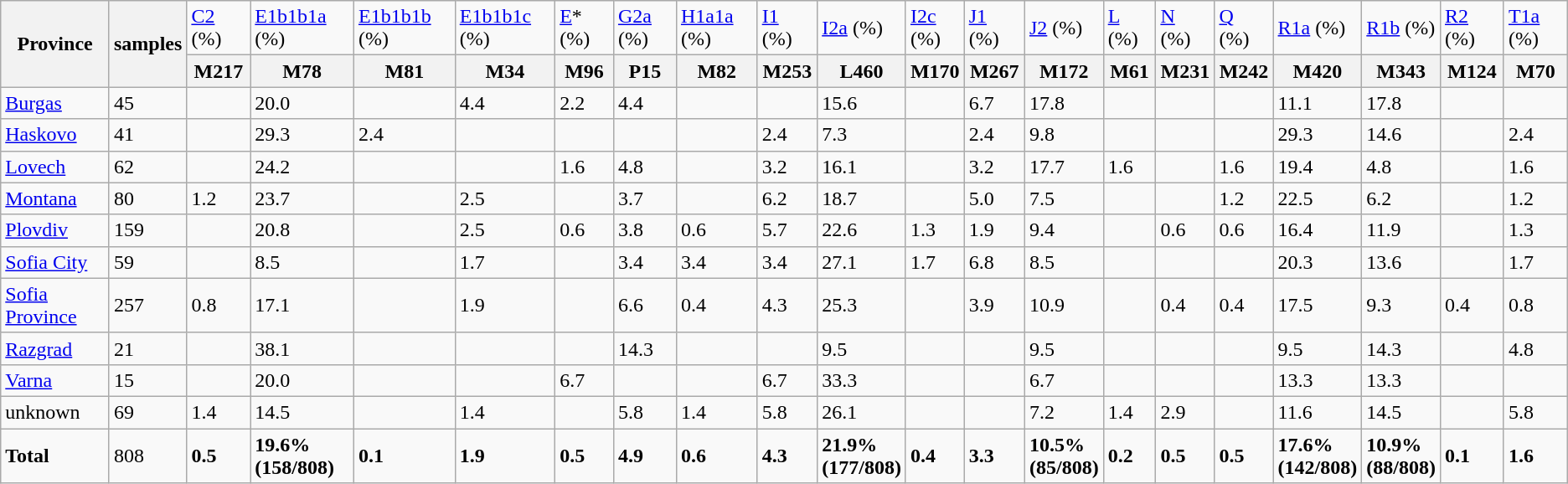<table class="wikitable">
<tr>
<th rowspan="2">Province</th>
<th rowspan="2">samples</th>
<td><a href='#'>C2</a> (%)</td>
<td><a href='#'>E1b1b1a</a> (%)</td>
<td><a href='#'>E1b1b1b</a> (%)</td>
<td><a href='#'>E1b1b1c</a> (%)</td>
<td><a href='#'>E</a>* (%)</td>
<td><a href='#'>G2a</a> (%)</td>
<td><a href='#'>H1a1a</a> (%)</td>
<td><a href='#'>I1</a> (%)</td>
<td><a href='#'>I2a</a> (%)</td>
<td><a href='#'>I2c</a><br>(%)</td>
<td><a href='#'>J1</a> (%)</td>
<td><a href='#'>J2</a> (%)</td>
<td><a href='#'>L</a> (%)</td>
<td><a href='#'>N</a> (%)</td>
<td><a href='#'>Q</a> (%)</td>
<td><a href='#'>R1a</a> (%)</td>
<td><a href='#'>R1b</a> (%)</td>
<td><a href='#'>R2</a> (%)</td>
<td><a href='#'>T1a</a> (%)</td>
</tr>
<tr>
<th>M217</th>
<th>M78</th>
<th>M81</th>
<th>M34</th>
<th>M96</th>
<th>P15</th>
<th>M82</th>
<th>M253</th>
<th>L460</th>
<th>M170</th>
<th>M267</th>
<th>M172</th>
<th>M61</th>
<th>M231</th>
<th>M242</th>
<th>M420</th>
<th>M343</th>
<th>M124</th>
<th>M70</th>
</tr>
<tr>
<td><a href='#'>Burgas</a></td>
<td>45</td>
<td></td>
<td>20.0</td>
<td></td>
<td>4.4</td>
<td>2.2</td>
<td>4.4</td>
<td></td>
<td></td>
<td>15.6</td>
<td></td>
<td>6.7</td>
<td>17.8</td>
<td></td>
<td></td>
<td></td>
<td>11.1</td>
<td>17.8</td>
<td></td>
<td></td>
</tr>
<tr>
<td><a href='#'>Haskovo</a></td>
<td>41</td>
<td></td>
<td>29.3</td>
<td>2.4</td>
<td></td>
<td></td>
<td></td>
<td></td>
<td>2.4</td>
<td>7.3</td>
<td></td>
<td>2.4</td>
<td>9.8</td>
<td></td>
<td></td>
<td></td>
<td>29.3</td>
<td>14.6</td>
<td></td>
<td>2.4</td>
</tr>
<tr>
<td><a href='#'>Lovech</a></td>
<td>62</td>
<td></td>
<td>24.2</td>
<td></td>
<td></td>
<td>1.6</td>
<td>4.8</td>
<td></td>
<td>3.2</td>
<td>16.1</td>
<td></td>
<td>3.2</td>
<td>17.7</td>
<td>1.6</td>
<td></td>
<td>1.6</td>
<td>19.4</td>
<td>4.8</td>
<td></td>
<td>1.6</td>
</tr>
<tr>
<td><a href='#'>Montana</a></td>
<td>80</td>
<td>1.2</td>
<td>23.7</td>
<td></td>
<td>2.5</td>
<td></td>
<td>3.7</td>
<td></td>
<td>6.2</td>
<td>18.7</td>
<td></td>
<td>5.0</td>
<td>7.5</td>
<td></td>
<td></td>
<td>1.2</td>
<td>22.5</td>
<td>6.2</td>
<td></td>
<td>1.2</td>
</tr>
<tr>
<td><a href='#'>Plovdiv</a></td>
<td>159</td>
<td></td>
<td>20.8</td>
<td></td>
<td>2.5</td>
<td>0.6</td>
<td>3.8</td>
<td>0.6</td>
<td>5.7</td>
<td>22.6</td>
<td>1.3</td>
<td>1.9</td>
<td>9.4</td>
<td></td>
<td>0.6</td>
<td>0.6</td>
<td>16.4</td>
<td>11.9</td>
<td></td>
<td>1.3</td>
</tr>
<tr>
<td><a href='#'>Sofia City</a></td>
<td>59</td>
<td></td>
<td>8.5</td>
<td></td>
<td>1.7</td>
<td></td>
<td>3.4</td>
<td>3.4</td>
<td>3.4</td>
<td>27.1</td>
<td>1.7</td>
<td>6.8</td>
<td>8.5</td>
<td></td>
<td></td>
<td></td>
<td>20.3</td>
<td>13.6</td>
<td></td>
<td>1.7</td>
</tr>
<tr>
<td><a href='#'>Sofia Province</a></td>
<td>257</td>
<td>0.8</td>
<td>17.1</td>
<td></td>
<td>1.9</td>
<td></td>
<td>6.6</td>
<td>0.4</td>
<td>4.3</td>
<td>25.3</td>
<td></td>
<td>3.9</td>
<td>10.9</td>
<td></td>
<td>0.4</td>
<td>0.4</td>
<td>17.5</td>
<td>9.3</td>
<td>0.4</td>
<td>0.8</td>
</tr>
<tr>
<td><a href='#'>Razgrad</a></td>
<td>21</td>
<td></td>
<td>38.1</td>
<td></td>
<td></td>
<td></td>
<td>14.3</td>
<td></td>
<td></td>
<td>9.5</td>
<td></td>
<td></td>
<td>9.5</td>
<td></td>
<td></td>
<td></td>
<td>9.5</td>
<td>14.3</td>
<td></td>
<td>4.8</td>
</tr>
<tr>
<td><a href='#'>Varna</a></td>
<td>15</td>
<td></td>
<td>20.0</td>
<td></td>
<td></td>
<td>6.7</td>
<td></td>
<td></td>
<td>6.7</td>
<td>33.3</td>
<td></td>
<td></td>
<td>6.7</td>
<td></td>
<td></td>
<td></td>
<td>13.3</td>
<td>13.3</td>
<td></td>
<td></td>
</tr>
<tr>
<td>unknown</td>
<td>69</td>
<td>1.4</td>
<td>14.5</td>
<td></td>
<td>1.4</td>
<td></td>
<td>5.8</td>
<td>1.4</td>
<td>5.8</td>
<td>26.1</td>
<td></td>
<td></td>
<td>7.2</td>
<td>1.4</td>
<td>2.9</td>
<td></td>
<td>11.6</td>
<td>14.5</td>
<td></td>
<td>5.8</td>
</tr>
<tr>
<td><strong>Total</strong></td>
<td>808</td>
<td><strong>0.5</strong></td>
<td><strong>19.6%<br>(158/808)</strong></td>
<td><strong>0.1</strong></td>
<td><strong>1.9</strong></td>
<td><strong>0.5</strong></td>
<td><strong>4.9</strong></td>
<td><strong>0.6</strong></td>
<td><strong>4.3</strong></td>
<td><strong>21.9%<br>(177/808)</strong></td>
<td><strong>0.4</strong></td>
<td><strong>3.3</strong></td>
<td><strong>10.5%<br>(85/808)</strong></td>
<td><strong>0.2</strong></td>
<td><strong>0.5</strong></td>
<td><strong>0.5</strong></td>
<td><strong>17.6%<br>(142/808)</strong></td>
<td><strong>10.9%<br>(88/808)</strong></td>
<td><strong>0.1</strong></td>
<td><strong>1.6</strong></td>
</tr>
</table>
